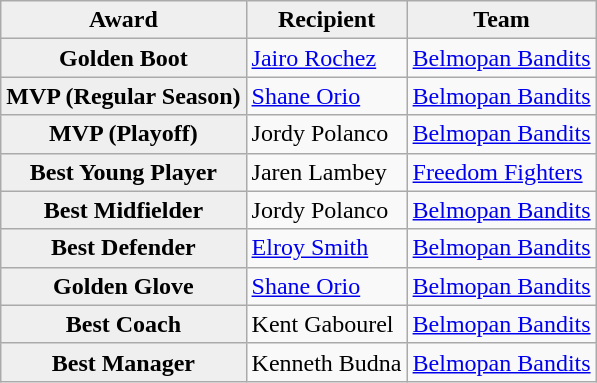<table class="wikitable">
<tr>
<th scope="row" style="background:#efefef;">Award</th>
<th scope="row" style="background:#efefef;">Recipient</th>
<th scope="row" style="background:#efefef;">Team</th>
</tr>
<tr>
<th scope="row" style="background:#efefef;">Golden Boot</th>
<td> <a href='#'>Jairo Rochez</a></td>
<td><a href='#'>Belmopan Bandits</a></td>
</tr>
<tr>
<th scope="row" style="background:#efefef;">MVP (Regular Season)</th>
<td> <a href='#'>Shane Orio</a></td>
<td><a href='#'>Belmopan Bandits</a></td>
</tr>
<tr>
<th scope="row" style="background:#efefef;">MVP (Playoff)</th>
<td> Jordy Polanco</td>
<td><a href='#'>Belmopan Bandits</a></td>
</tr>
<tr>
<th scope="row" style="background:#efefef;">Best Young Player</th>
<td> Jaren Lambey</td>
<td><a href='#'>Freedom Fighters</a></td>
</tr>
<tr>
<th scope="row" style="background:#efefef;">Best Midfielder</th>
<td> Jordy Polanco</td>
<td><a href='#'>Belmopan Bandits</a></td>
</tr>
<tr>
<th scope="row" style="background:#efefef;">Best Defender</th>
<td> <a href='#'>Elroy Smith</a></td>
<td><a href='#'>Belmopan Bandits</a></td>
</tr>
<tr>
<th scope="row" style="background:#efefef;">Golden Glove</th>
<td> <a href='#'>Shane Orio</a></td>
<td><a href='#'>Belmopan Bandits</a></td>
</tr>
<tr>
<th scope="row" style="background:#efefef;">Best Coach</th>
<td> Kent Gabourel</td>
<td><a href='#'>Belmopan Bandits</a></td>
</tr>
<tr>
<th scope="row" style="background:#efefef;">Best Manager</th>
<td> Kenneth Budna</td>
<td><a href='#'>Belmopan Bandits</a></td>
</tr>
</table>
